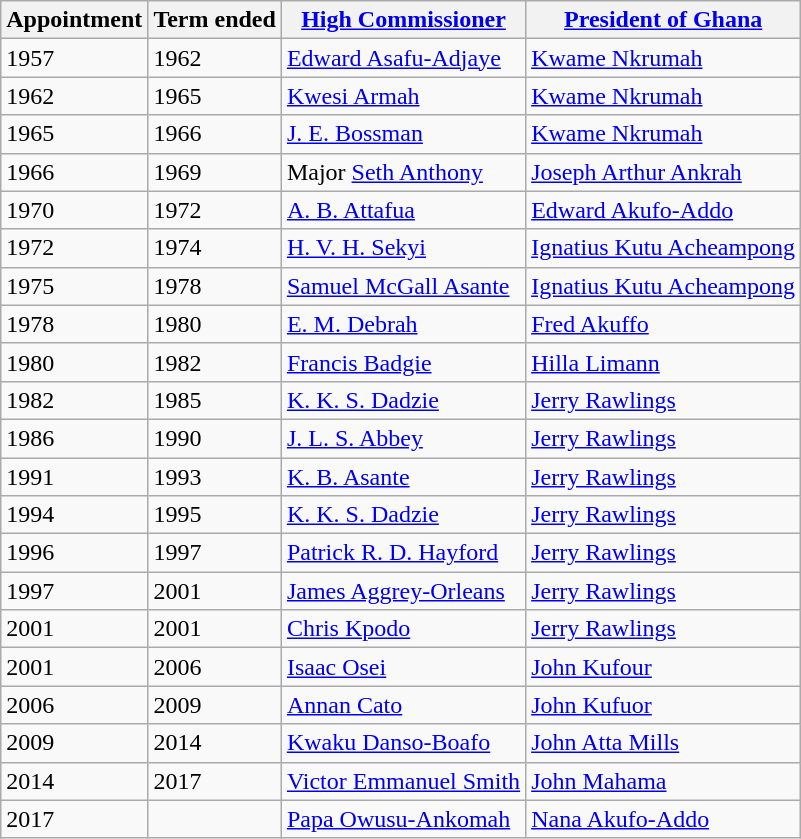<table class="wikitable sortable">
<tr>
<th>Appointment</th>
<th>Term ended</th>
<th><a href='#'>High Commissioner</a></th>
<th><a href='#'>President of Ghana</a></th>
</tr>
<tr>
<td>1957</td>
<td>1962</td>
<td><a href='#'>Edward Asafu-Adjaye</a></td>
<td><a href='#'>Kwame Nkrumah</a></td>
</tr>
<tr>
<td>1962</td>
<td>1965</td>
<td><a href='#'>Kwesi Armah</a></td>
<td><a href='#'>Kwame Nkrumah</a></td>
</tr>
<tr>
<td>1965</td>
<td>1966</td>
<td><a href='#'>J. E. Bossman</a></td>
<td><a href='#'>Kwame Nkrumah</a></td>
</tr>
<tr>
<td>1966</td>
<td>1969</td>
<td>Major <a href='#'>Seth Anthony</a></td>
<td><a href='#'>Joseph Arthur Ankrah</a></td>
</tr>
<tr>
<td>1970</td>
<td>1972</td>
<td><a href='#'>A. B. Attafua</a></td>
<td><a href='#'>Edward Akufo-Addo</a></td>
</tr>
<tr>
<td>1972</td>
<td>1974</td>
<td><a href='#'> H. V. H. Sekyi</a></td>
<td><a href='#'>Ignatius Kutu Acheampong</a></td>
</tr>
<tr>
<td>1975</td>
<td>1978</td>
<td><a href='#'>Samuel McGall Asante</a></td>
<td><a href='#'>Ignatius Kutu Acheampong</a></td>
</tr>
<tr>
<td>1978</td>
<td>1980</td>
<td><a href='#'>E. M. Debrah</a></td>
<td><a href='#'>Fred Akuffo</a></td>
</tr>
<tr>
<td>1980</td>
<td>1982</td>
<td><a href='#'>Francis Badgie</a></td>
<td><a href='#'>Hilla Limann</a></td>
</tr>
<tr>
<td>1982</td>
<td>1985</td>
<td><a href='#'>K. K. S. Dadzie</a></td>
<td><a href='#'>Jerry Rawlings</a></td>
</tr>
<tr>
<td>1986</td>
<td>1990</td>
<td><a href='#'>J. L. S. Abbey</a></td>
<td><a href='#'>Jerry Rawlings</a></td>
</tr>
<tr>
<td>1991</td>
<td>1993</td>
<td><a href='#'>K. B. Asante</a></td>
<td><a href='#'>Jerry Rawlings</a></td>
</tr>
<tr>
<td>1994</td>
<td>1995</td>
<td><a href='#'>K. K. S. Dadzie</a></td>
<td><a href='#'>Jerry Rawlings</a></td>
</tr>
<tr>
<td>1996</td>
<td>1997</td>
<td><a href='#'>Patrick R. D. Hayford</a></td>
<td><a href='#'>Jerry Rawlings</a></td>
</tr>
<tr>
<td>1997</td>
<td>2001</td>
<td><a href='#'>James Aggrey-Orleans</a></td>
<td><a href='#'>Jerry Rawlings</a></td>
</tr>
<tr>
<td>2001</td>
<td>2001</td>
<td><a href='#'>Chris Kpodo</a></td>
<td><a href='#'>Jerry Rawlings</a></td>
</tr>
<tr>
<td>2001</td>
<td>2006</td>
<td><a href='#'>Isaac Osei</a></td>
<td><a href='#'>John Kufour</a></td>
</tr>
<tr>
<td>2006</td>
<td>2009</td>
<td><a href='#'>Annan Cato</a></td>
<td><a href='#'>John Kufuor</a></td>
</tr>
<tr>
<td>2009</td>
<td>2014</td>
<td><a href='#'>Kwaku Danso-Boafo</a></td>
<td><a href='#'>John Atta Mills</a></td>
</tr>
<tr>
<td>2014</td>
<td>2017</td>
<td><a href='#'>Victor Emmanuel Smith</a></td>
<td><a href='#'>John Mahama</a></td>
</tr>
<tr>
<td>2017</td>
<td></td>
<td><a href='#'>Papa Owusu-Ankomah</a></td>
<td><a href='#'>Nana Akufo-Addo</a></td>
</tr>
</table>
